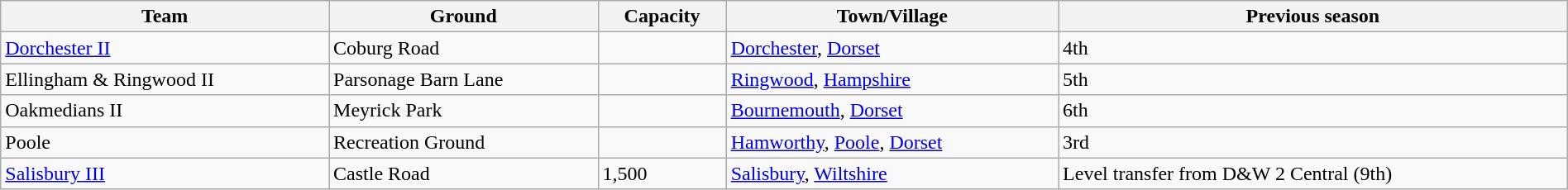<table class="wikitable sortable" width=100%>
<tr>
<th>Team</th>
<th>Ground</th>
<th>Capacity</th>
<th>Town/Village</th>
<th>Previous season</th>
</tr>
<tr>
<td><a href='#'>Dorchester II</a></td>
<td>Coburg Road</td>
<td></td>
<td><a href='#'>Dorchester</a>, <a href='#'>Dorset</a></td>
<td>4th</td>
</tr>
<tr>
<td>Ellingham & Ringwood II</td>
<td>Parsonage Barn Lane</td>
<td></td>
<td><a href='#'>Ringwood</a>, <a href='#'>Hampshire</a></td>
<td>5th</td>
</tr>
<tr>
<td>Oakmedians II</td>
<td>Meyrick Park</td>
<td></td>
<td><a href='#'>Bournemouth</a>, <a href='#'>Dorset</a></td>
<td>6th</td>
</tr>
<tr>
<td>Poole</td>
<td>Recreation Ground</td>
<td></td>
<td><a href='#'>Hamworthy</a>, <a href='#'>Poole</a>, <a href='#'>Dorset</a></td>
<td>3rd</td>
</tr>
<tr>
<td><a href='#'>Salisbury III</a></td>
<td>Castle Road</td>
<td>1,500</td>
<td><a href='#'>Salisbury</a>, <a href='#'>Wiltshire</a></td>
<td>Level transfer from D&W 2 Central (9th)</td>
</tr>
</table>
